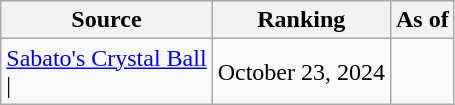<table class="wikitable" style="text-align:center">
<tr>
<th>Source</th>
<th>Ranking</th>
<th>As of</th>
</tr>
<tr>
<td align=left><a href='#'>Sabato's Crystal Ball</a><br>| </td>
<td>October 23, 2024</td>
</tr>
</table>
